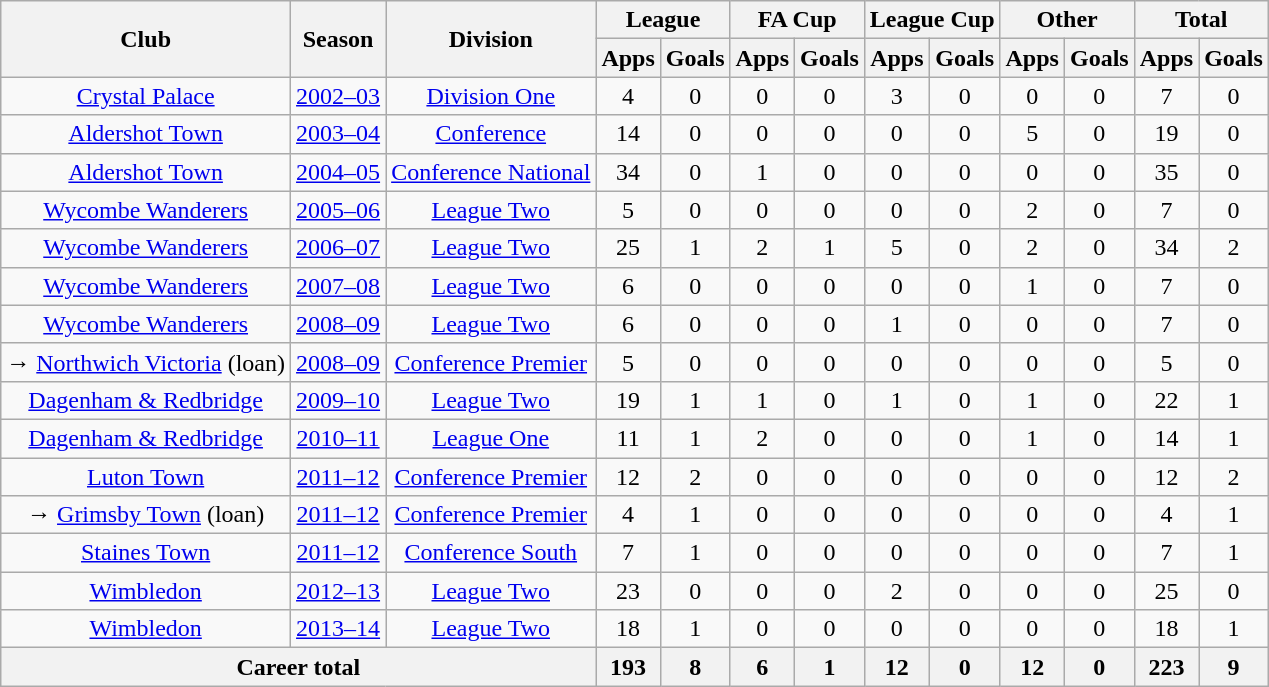<table class="wikitable" style="text-align:center;">
<tr>
<th rowspan="2">Club</th>
<th rowspan="2">Season</th>
<th rowspan="2">Division</th>
<th colspan="2">League</th>
<th colspan="2">FA Cup</th>
<th colspan="2">League Cup</th>
<th colspan="2">Other</th>
<th colspan="2">Total</th>
</tr>
<tr>
<th>Apps</th>
<th>Goals</th>
<th>Apps</th>
<th>Goals</th>
<th>Apps</th>
<th>Goals</th>
<th>Apps</th>
<th>Goals</th>
<th>Apps</th>
<th>Goals</th>
</tr>
<tr>
<td><a href='#'>Crystal Palace</a></td>
<td><a href='#'>2002–03</a></td>
<td><a href='#'>Division One</a></td>
<td>4</td>
<td>0</td>
<td>0</td>
<td>0</td>
<td>3</td>
<td>0</td>
<td>0</td>
<td>0</td>
<td>7</td>
<td>0</td>
</tr>
<tr>
<td><a href='#'>Aldershot Town</a></td>
<td><a href='#'>2003–04</a></td>
<td><a href='#'>Conference</a></td>
<td>14</td>
<td>0</td>
<td>0</td>
<td>0</td>
<td>0</td>
<td>0</td>
<td>5</td>
<td>0</td>
<td>19</td>
<td>0</td>
</tr>
<tr>
<td><a href='#'>Aldershot Town</a></td>
<td><a href='#'>2004–05</a></td>
<td><a href='#'>Conference National</a></td>
<td>34</td>
<td>0</td>
<td>1</td>
<td>0</td>
<td>0</td>
<td>0</td>
<td>0</td>
<td>0</td>
<td>35</td>
<td>0</td>
</tr>
<tr>
<td><a href='#'>Wycombe Wanderers</a></td>
<td><a href='#'>2005–06</a></td>
<td><a href='#'>League Two</a></td>
<td>5</td>
<td>0</td>
<td>0</td>
<td>0</td>
<td>0</td>
<td>0</td>
<td>2</td>
<td>0</td>
<td>7</td>
<td>0</td>
</tr>
<tr>
<td><a href='#'>Wycombe Wanderers</a></td>
<td><a href='#'>2006–07</a></td>
<td><a href='#'>League Two</a></td>
<td>25</td>
<td>1</td>
<td>2</td>
<td>1</td>
<td>5</td>
<td>0</td>
<td>2</td>
<td>0</td>
<td>34</td>
<td>2</td>
</tr>
<tr>
<td><a href='#'>Wycombe Wanderers</a></td>
<td><a href='#'>2007–08</a></td>
<td><a href='#'>League Two</a></td>
<td>6</td>
<td>0</td>
<td>0</td>
<td>0</td>
<td>0</td>
<td>0</td>
<td>1</td>
<td>0</td>
<td>7</td>
<td>0</td>
</tr>
<tr>
<td><a href='#'>Wycombe Wanderers</a></td>
<td><a href='#'>2008–09</a></td>
<td><a href='#'>League Two</a></td>
<td>6</td>
<td>0</td>
<td>0</td>
<td>0</td>
<td>1</td>
<td>0</td>
<td>0</td>
<td>0</td>
<td>7</td>
<td>0</td>
</tr>
<tr>
<td>→ <a href='#'>Northwich Victoria</a> (loan)</td>
<td><a href='#'>2008–09</a></td>
<td><a href='#'>Conference Premier</a></td>
<td>5</td>
<td>0</td>
<td>0</td>
<td>0</td>
<td>0</td>
<td>0</td>
<td>0</td>
<td>0</td>
<td>5</td>
<td>0</td>
</tr>
<tr>
<td><a href='#'>Dagenham & Redbridge</a></td>
<td><a href='#'>2009–10</a></td>
<td><a href='#'>League Two</a></td>
<td>19</td>
<td>1</td>
<td>1</td>
<td>0</td>
<td>1</td>
<td>0</td>
<td>1</td>
<td>0</td>
<td>22</td>
<td>1</td>
</tr>
<tr>
<td><a href='#'>Dagenham & Redbridge</a></td>
<td><a href='#'>2010–11</a></td>
<td><a href='#'>League One</a></td>
<td>11</td>
<td>1</td>
<td>2</td>
<td>0</td>
<td>0</td>
<td>0</td>
<td>1</td>
<td>0</td>
<td>14</td>
<td>1</td>
</tr>
<tr>
<td><a href='#'>Luton Town</a></td>
<td><a href='#'>2011–12</a></td>
<td><a href='#'>Conference Premier</a></td>
<td>12</td>
<td>2</td>
<td>0</td>
<td>0</td>
<td>0</td>
<td>0</td>
<td>0</td>
<td>0</td>
<td>12</td>
<td>2</td>
</tr>
<tr>
<td>→ <a href='#'>Grimsby Town</a> (loan)</td>
<td><a href='#'>2011–12</a></td>
<td><a href='#'>Conference Premier</a></td>
<td>4</td>
<td>1</td>
<td>0</td>
<td>0</td>
<td>0</td>
<td>0</td>
<td>0</td>
<td>0</td>
<td>4</td>
<td>1</td>
</tr>
<tr>
<td><a href='#'>Staines Town</a></td>
<td><a href='#'>2011–12</a></td>
<td><a href='#'>Conference South</a></td>
<td>7</td>
<td>1</td>
<td>0</td>
<td>0</td>
<td>0</td>
<td>0</td>
<td>0</td>
<td>0</td>
<td>7</td>
<td>1</td>
</tr>
<tr>
<td><a href='#'>Wimbledon</a></td>
<td><a href='#'>2012–13</a></td>
<td><a href='#'>League Two</a></td>
<td>23</td>
<td>0</td>
<td>0</td>
<td>0</td>
<td>2</td>
<td>0</td>
<td>0</td>
<td>0</td>
<td>25</td>
<td>0</td>
</tr>
<tr>
<td><a href='#'>Wimbledon</a></td>
<td><a href='#'>2013–14</a></td>
<td><a href='#'>League Two</a></td>
<td>18</td>
<td>1</td>
<td>0</td>
<td>0</td>
<td>0</td>
<td>0</td>
<td>0</td>
<td>0</td>
<td>18</td>
<td>1</td>
</tr>
<tr>
<th colspan="3">Career total</th>
<th>193</th>
<th>8</th>
<th>6</th>
<th>1</th>
<th>12</th>
<th>0</th>
<th>12</th>
<th>0</th>
<th>223</th>
<th>9</th>
</tr>
</table>
